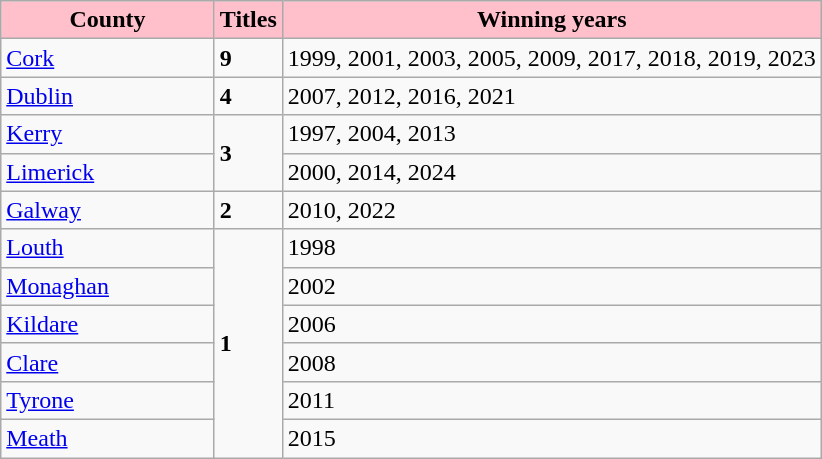<table class="wikitable">
<tr>
<th width="135px" style="background:pink;">County</th>
<th style="background:pink;">Titles</th>
<th style="background:pink;"><div>Winning years</div></th>
</tr>
<tr>
<td> <a href='#'>Cork</a></td>
<td><div><strong>9</strong></div></td>
<td>1999, 2001, 2003, 2005, 2009, 2017, 2018, 2019, 2023</td>
</tr>
<tr>
<td> <a href='#'>Dublin</a></td>
<td><div><strong>4</strong></div></td>
<td>2007, 2012, 2016, 2021</td>
</tr>
<tr>
<td> <a href='#'>Kerry</a></td>
<td rowspan="2"><div><strong>3</strong></div></td>
<td>1997, 2004, 2013</td>
</tr>
<tr>
<td> <a href='#'>Limerick</a></td>
<td>2000, 2014, 2024</td>
</tr>
<tr>
<td> <a href='#'>Galway</a></td>
<td><div><strong>2</strong></div></td>
<td>2010, 2022</td>
</tr>
<tr>
<td> <a href='#'>Louth</a></td>
<td rowspan="7"><div><strong>1</strong></div></td>
<td>1998</td>
</tr>
<tr>
<td> <a href='#'>Monaghan</a></td>
<td>2002</td>
</tr>
<tr>
<td> <a href='#'>Kildare</a></td>
<td>2006</td>
</tr>
<tr>
<td> <a href='#'>Clare</a></td>
<td>2008</td>
</tr>
<tr>
<td> <a href='#'>Tyrone</a></td>
<td>2011</td>
</tr>
<tr>
<td> <a href='#'>Meath</a></td>
<td>2015</td>
</tr>
</table>
